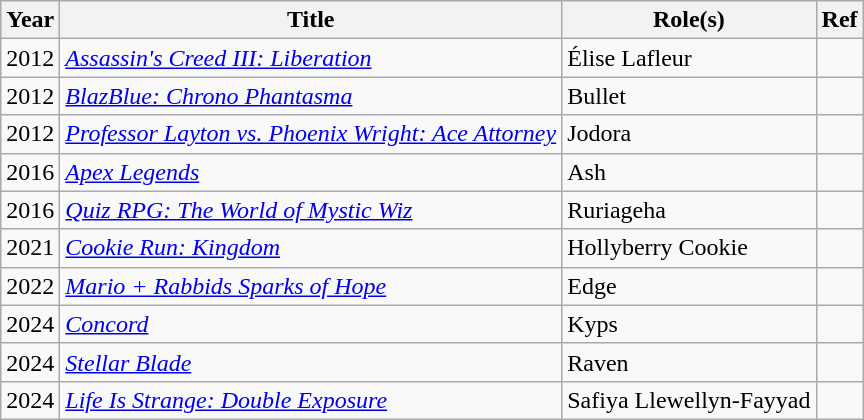<table class="wikitable">
<tr>
<th>Year</th>
<th>Title</th>
<th>Role(s)</th>
<th>Ref</th>
</tr>
<tr>
<td>2012</td>
<td><em><a href='#'>Assassin's Creed III: Liberation</a></em></td>
<td>Élise Lafleur</td>
<td></td>
</tr>
<tr>
<td>2012</td>
<td><em><a href='#'>BlazBlue: Chrono Phantasma</a></em></td>
<td>Bullet</td>
<td></td>
</tr>
<tr>
<td>2012</td>
<td><em><a href='#'>Professor Layton vs. Phoenix Wright: Ace Attorney</a></em></td>
<td>Jodora</td>
<td></td>
</tr>
<tr>
<td>2016</td>
<td><em><a href='#'>Apex Legends</a></em></td>
<td>Ash</td>
<td></td>
</tr>
<tr>
<td>2016</td>
<td><em><a href='#'>Quiz RPG: The World of Mystic Wiz</a></em></td>
<td>Ruriageha</td>
<td></td>
</tr>
<tr>
<td>2021</td>
<td><em><a href='#'>Cookie Run: Kingdom</a></em></td>
<td>Hollyberry Cookie</td>
<td></td>
</tr>
<tr>
<td>2022</td>
<td><em><a href='#'>Mario + Rabbids Sparks of Hope</a></em></td>
<td>Edge</td>
<td></td>
</tr>
<tr>
<td>2024</td>
<td><em><a href='#'>Concord</a></em></td>
<td>Kyps</td>
<td></td>
</tr>
<tr>
<td>2024</td>
<td><em><a href='#'>Stellar Blade</a></em></td>
<td>Raven</td>
<td></td>
</tr>
<tr>
<td>2024</td>
<td><em><a href='#'>Life Is Strange: Double Exposure</a></em></td>
<td>Safiya Llewellyn-Fayyad</td>
<td></td>
</tr>
</table>
